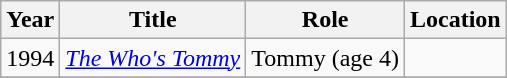<table class="wikitable sortable">
<tr>
<th>Year</th>
<th>Title</th>
<th>Role</th>
<th>Location</th>
</tr>
<tr>
<td>1994</td>
<td><em><a href='#'>The Who's Tommy</a></em></td>
<td>Tommy (age 4)</td>
<td></td>
</tr>
<tr>
</tr>
</table>
